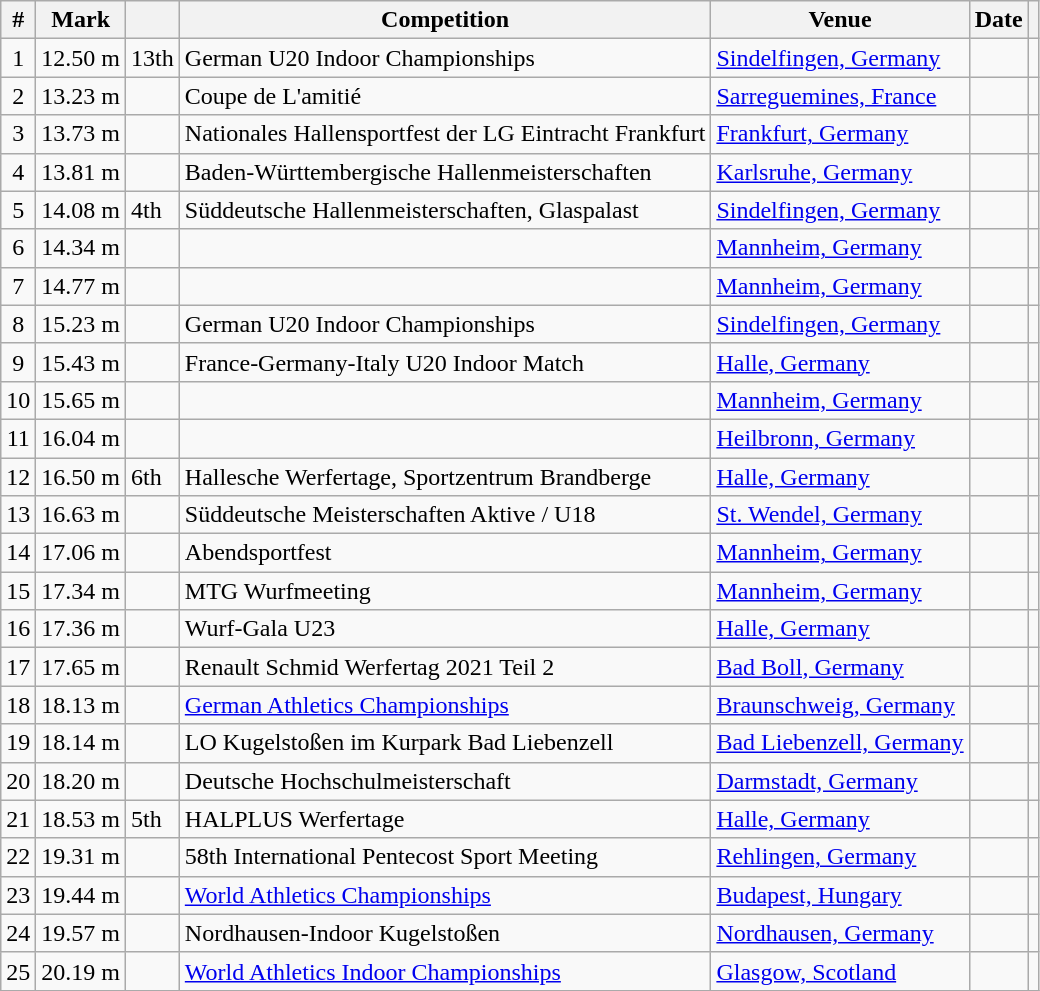<table class="wikitable sortable">
<tr>
<th>#</th>
<th>Mark</th>
<th class=unsortable></th>
<th>Competition</th>
<th>Venue</th>
<th>Date</th>
<th class=unsortable></th>
</tr>
<tr>
<td align=center>1</td>
<td align=right>12.50 m</td>
<td>13th</td>
<td>German U20 Indoor Championships</td>
<td><a href='#'>Sindelfingen, Germany</a></td>
<td align=right></td>
<td></td>
</tr>
<tr>
<td align=center>2</td>
<td align=right>13.23 m</td>
<td></td>
<td>Coupe de L'amitié</td>
<td><a href='#'>Sarreguemines, France</a></td>
<td align=right></td>
<td></td>
</tr>
<tr>
<td align=center>3</td>
<td align=right>13.73 m</td>
<td></td>
<td>Nationales Hallensportfest der LG Eintracht Frankfurt</td>
<td><a href='#'>Frankfurt, Germany</a></td>
<td align=right></td>
<td></td>
</tr>
<tr>
<td align=center>4</td>
<td align=right>13.81 m</td>
<td></td>
<td>Baden-Württembergische Hallenmeisterschaften</td>
<td><a href='#'>Karlsruhe, Germany</a></td>
<td align=right></td>
<td></td>
</tr>
<tr>
<td align=center>5</td>
<td align=right>14.08 m</td>
<td>4th</td>
<td>Süddeutsche Hallenmeisterschaften, Glaspalast</td>
<td><a href='#'>Sindelfingen, Germany</a></td>
<td align=right></td>
<td></td>
</tr>
<tr>
<td align=center>6</td>
<td align=right>14.34 m</td>
<td></td>
<td></td>
<td><a href='#'>Mannheim, Germany</a></td>
<td align=right></td>
<td></td>
</tr>
<tr>
<td align=center>7</td>
<td align=right>14.77 m</td>
<td></td>
<td></td>
<td><a href='#'>Mannheim, Germany</a></td>
<td align=right></td>
<td></td>
</tr>
<tr>
<td align=center>8</td>
<td align=right>15.23 m</td>
<td></td>
<td>German U20 Indoor Championships</td>
<td><a href='#'>Sindelfingen, Germany</a></td>
<td align=right></td>
<td></td>
</tr>
<tr>
<td align=center>9</td>
<td align=right>15.43 m</td>
<td></td>
<td>France-Germany-Italy U20 Indoor Match</td>
<td><a href='#'>Halle, Germany</a></td>
<td align=right></td>
<td></td>
</tr>
<tr>
<td align=center>10</td>
<td align=right>15.65 m</td>
<td></td>
<td></td>
<td><a href='#'>Mannheim, Germany</a></td>
<td align=right></td>
<td></td>
</tr>
<tr>
<td align=center>11</td>
<td align=right>16.04 m</td>
<td></td>
<td></td>
<td><a href='#'>Heilbronn, Germany</a></td>
<td align=right></td>
<td></td>
</tr>
<tr>
<td align=center>12</td>
<td align=right>16.50 m</td>
<td>6th</td>
<td>Hallesche Werfertage, Sportzentrum Brandberge</td>
<td><a href='#'>Halle, Germany</a></td>
<td align=right></td>
<td></td>
</tr>
<tr>
<td align=center>13</td>
<td align=right>16.63 m</td>
<td></td>
<td>Süddeutsche Meisterschaften Aktive / U18</td>
<td><a href='#'>St. Wendel, Germany</a></td>
<td align=right></td>
<td></td>
</tr>
<tr>
<td align=center>14</td>
<td align=right>17.06 m</td>
<td></td>
<td>Abendsportfest</td>
<td><a href='#'>Mannheim, Germany</a></td>
<td align=right></td>
<td></td>
</tr>
<tr>
<td align=center>15</td>
<td align=right>17.34 m</td>
<td></td>
<td>MTG Wurfmeeting</td>
<td><a href='#'>Mannheim, Germany</a></td>
<td align=right></td>
<td></td>
</tr>
<tr>
<td align=center>16</td>
<td align=right>17.36 m</td>
<td></td>
<td>Wurf-Gala U23</td>
<td><a href='#'>Halle, Germany</a></td>
<td align=right></td>
<td></td>
</tr>
<tr>
<td align=center>17</td>
<td align=right>17.65 m</td>
<td></td>
<td>Renault Schmid Werfertag 2021 Teil 2</td>
<td><a href='#'>Bad Boll, Germany</a></td>
<td align=right></td>
<td></td>
</tr>
<tr>
<td align=center>18</td>
<td align=right>18.13 m</td>
<td></td>
<td><a href='#'>German Athletics Championships</a></td>
<td><a href='#'>Braunschweig, Germany</a></td>
<td align=right></td>
<td></td>
</tr>
<tr>
<td align=center>19</td>
<td align=right>18.14 m</td>
<td></td>
<td>LO Kugelstoßen im Kurpark Bad Liebenzell</td>
<td><a href='#'>Bad Liebenzell, Germany</a></td>
<td align=right></td>
<td></td>
</tr>
<tr>
<td align=center>20</td>
<td align=right>18.20 m</td>
<td></td>
<td>Deutsche Hochschulmeisterschaft</td>
<td><a href='#'>Darmstadt, Germany</a></td>
<td align=right></td>
<td></td>
</tr>
<tr>
<td align=center>21</td>
<td align=right>18.53 m</td>
<td>5th</td>
<td>HALPLUS Werfertage</td>
<td><a href='#'>Halle, Germany</a></td>
<td align=right></td>
<td></td>
</tr>
<tr>
<td align=center>22</td>
<td align=right>19.31 m</td>
<td></td>
<td>58th International Pentecost Sport Meeting</td>
<td><a href='#'>Rehlingen, Germany</a></td>
<td align=right></td>
<td></td>
</tr>
<tr>
<td align=center>23</td>
<td align=right>19.44 m</td>
<td> </td>
<td><a href='#'>World Athletics Championships</a></td>
<td><a href='#'>Budapest, Hungary</a></td>
<td align=right><a href='#'></a></td>
<td></td>
</tr>
<tr>
<td align=center>24</td>
<td align=right>19.57 m</td>
<td></td>
<td>Nordhausen-Indoor Kugelstoßen</td>
<td><a href='#'>Nordhausen, Germany</a></td>
<td align=right></td>
<td></td>
</tr>
<tr>
<td align=center>25</td>
<td align=right>20.19 m</td>
<td></td>
<td><a href='#'>World Athletics Indoor Championships</a></td>
<td><a href='#'>Glasgow, Scotland</a></td>
<td align=right></td>
<td></td>
</tr>
<tr>
</tr>
</table>
